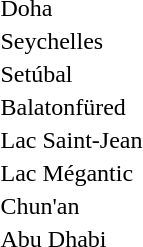<table>
<tr>
<td>Doha</td>
<td width=225></td>
<td width=225></td>
<td width=225></td>
</tr>
<tr>
<td>Seychelles</td>
<td width=225></td>
<td width=225></td>
<td width=225></td>
</tr>
<tr>
<td>Setúbal</td>
<td width=225></td>
<td width=225></td>
<td width=225></td>
</tr>
<tr>
<td>Balatonfüred</td>
<td width=225></td>
<td width=225></td>
<td width=225></td>
</tr>
<tr>
<td>Lac Saint-Jean</td>
<td width=225></td>
<td width=225></td>
<td width=225></td>
</tr>
<tr>
<td>Lac Mégantic</td>
<td width=225></td>
<td width=225></td>
<td width=225></td>
</tr>
<tr>
<td>Chun'an</td>
<td width=225></td>
<td width=225></td>
<td width=225></td>
</tr>
<tr>
<td>Abu Dhabi</td>
<td width=225></td>
<td width=225></td>
<td width=225></td>
</tr>
</table>
